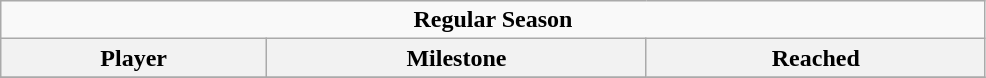<table class="wikitable" width="52%" style="text-align:center">
<tr>
<td colspan="10" align="center"><strong>Regular Season</strong></td>
</tr>
<tr>
<th>Player</th>
<th>Milestone</th>
<th>Reached</th>
</tr>
<tr>
</tr>
</table>
